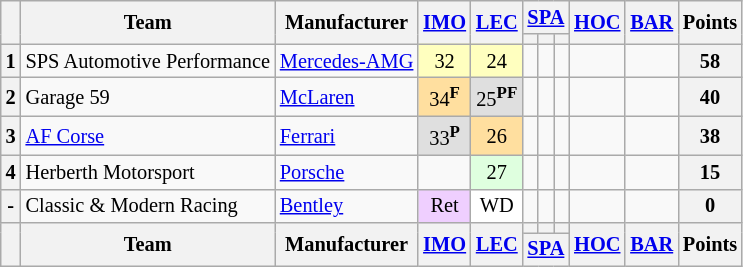<table class="wikitable" style="font-size:85%; text-align:center;">
<tr>
<th rowspan="2"></th>
<th rowspan="2">Team</th>
<th rowspan="2">Manufacturer</th>
<th rowspan="2"><a href='#'>IMO</a><br></th>
<th rowspan="2"><a href='#'>LEC</a><br></th>
<th colspan="3"><a href='#'>SPA</a><br></th>
<th rowspan="2"><a href='#'>HOC</a><br></th>
<th rowspan="2"><a href='#'>BAR</a><br></th>
<th rowspan="2">Points</th>
</tr>
<tr>
<th></th>
<th></th>
<th></th>
</tr>
<tr>
<th>1</th>
<td align="left"> SPS Automotive Performance</td>
<td align="left"> <a href='#'>Mercedes-AMG</a></td>
<td style="background:#ffffbf;">32</td>
<td style="background:#ffffbf;">24</td>
<td></td>
<td></td>
<td></td>
<td></td>
<td></td>
<th>58</th>
</tr>
<tr>
<th>2</th>
<td align="left"> Garage 59</td>
<td align="left"> <a href='#'>McLaren</a></td>
<td style="background:#ffdf9f;">34<sup><strong>F</strong></sup></td>
<td style="background:#dfdfdf;">25<sup><strong>PF</strong></sup></td>
<td></td>
<td></td>
<td></td>
<td></td>
<td></td>
<th>40</th>
</tr>
<tr>
<th>3</th>
<td align="left"> <a href='#'>AF Corse</a></td>
<td align="left"> <a href='#'>Ferrari</a></td>
<td style="background:#dfdfdf;">33<sup><strong>P</strong></sup></td>
<td style="background:#ffdf9f;">26</td>
<td></td>
<td></td>
<td></td>
<td></td>
<td></td>
<th>38</th>
</tr>
<tr>
<th>4</th>
<td align="left"> Herberth Motorsport</td>
<td align="left"> <a href='#'>Porsche</a></td>
<td></td>
<td style="background:#dfffdf;">27</td>
<td></td>
<td></td>
<td></td>
<td></td>
<td></td>
<th>15</th>
</tr>
<tr>
<th>-</th>
<td align="left"> Classic & Modern Racing</td>
<td align="left"> <a href='#'>Bentley</a></td>
<td style="background:#efcfff;">Ret</td>
<td style="background:#ffffff;">WD</td>
<td></td>
<td></td>
<td></td>
<td></td>
<td></td>
<th>0</th>
</tr>
<tr>
<th rowspan="2"></th>
<th rowspan="2">Team</th>
<th rowspan="2">Manufacturer</th>
<th rowspan="2"><a href='#'>IMO</a><br></th>
<th rowspan="2"><a href='#'>LEC</a><br></th>
<th></th>
<th></th>
<th></th>
<th rowspan="2"><a href='#'>HOC</a><br></th>
<th rowspan="2"><a href='#'>BAR</a><br></th>
<th rowspan="2">Points</th>
</tr>
<tr>
<th colspan="3"><a href='#'>SPA</a><br></th>
</tr>
</table>
